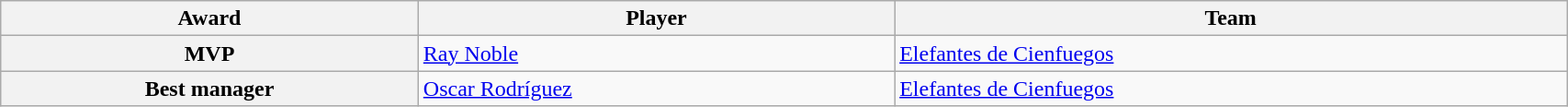<table class="wikitable plainrowheaders" style="border-collapse:collapse; width:90%">
<tr>
<th>Award</th>
<th>Player</th>
<th>Team</th>
</tr>
<tr>
<th scope="row"><strong>MVP</strong></th>
<td> <a href='#'>Ray Noble</a></td>
<td> <a href='#'>Elefantes de Cienfuegos</a></td>
</tr>
<tr>
<th scope="row"><strong>Best manager</strong></th>
<td> <a href='#'>Oscar Rodríguez</a></td>
<td> <a href='#'>Elefantes de Cienfuegos</a></td>
</tr>
</table>
